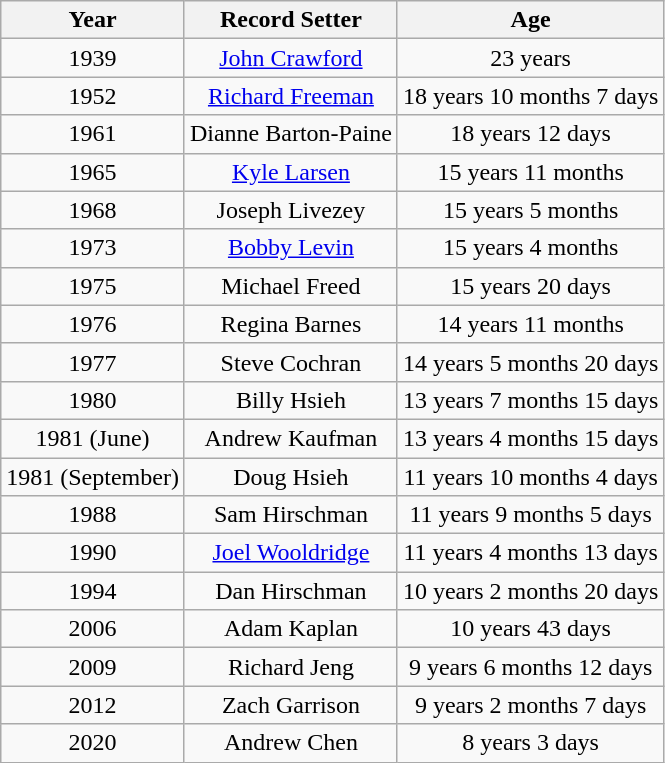<table class="wikitable" style="text-align:center">
<tr>
<th>Year</th>
<th>Record Setter</th>
<th>Age</th>
</tr>
<tr>
<td>1939</td>
<td><a href='#'>John Crawford</a></td>
<td>23 years</td>
</tr>
<tr>
<td>1952</td>
<td><a href='#'>Richard Freeman</a></td>
<td>18 years 10 months 7 days</td>
</tr>
<tr>
<td>1961</td>
<td>Dianne Barton-Paine</td>
<td>18 years 12 days</td>
</tr>
<tr>
<td>1965</td>
<td><a href='#'>Kyle Larsen</a></td>
<td>15 years 11 months</td>
</tr>
<tr>
<td>1968</td>
<td>Joseph Livezey</td>
<td>15 years 5 months</td>
</tr>
<tr>
<td>1973</td>
<td><a href='#'>Bobby Levin</a></td>
<td>15 years 4 months</td>
</tr>
<tr>
<td>1975</td>
<td>Michael Freed</td>
<td>15 years 20 days</td>
</tr>
<tr>
<td>1976</td>
<td>Regina Barnes</td>
<td>14 years 11 months</td>
</tr>
<tr>
<td>1977</td>
<td>Steve Cochran</td>
<td>14 years 5 months 20 days</td>
</tr>
<tr>
<td>1980</td>
<td>Billy Hsieh</td>
<td>13 years 7 months 15 days</td>
</tr>
<tr>
<td>1981 (June)</td>
<td>Andrew Kaufman</td>
<td>13 years 4 months 15 days</td>
</tr>
<tr>
<td>1981 (September)</td>
<td>Doug Hsieh</td>
<td>11 years 10 months 4 days</td>
</tr>
<tr>
<td>1988</td>
<td>Sam Hirschman</td>
<td>11 years 9 months 5 days</td>
</tr>
<tr>
<td>1990</td>
<td><a href='#'>Joel Wooldridge</a></td>
<td>11 years 4 months 13 days</td>
</tr>
<tr>
<td>1994</td>
<td>Dan Hirschman</td>
<td>10 years 2 months 20 days</td>
</tr>
<tr>
<td>2006</td>
<td>Adam Kaplan</td>
<td>10 years 43 days</td>
</tr>
<tr>
<td>2009</td>
<td>Richard Jeng</td>
<td>9 years 6 months 12 days</td>
</tr>
<tr>
<td>2012</td>
<td>Zach Garrison</td>
<td>9 years 2 months 7 days</td>
</tr>
<tr>
<td>2020</td>
<td>Andrew Chen</td>
<td>8 years 3 days</td>
</tr>
</table>
